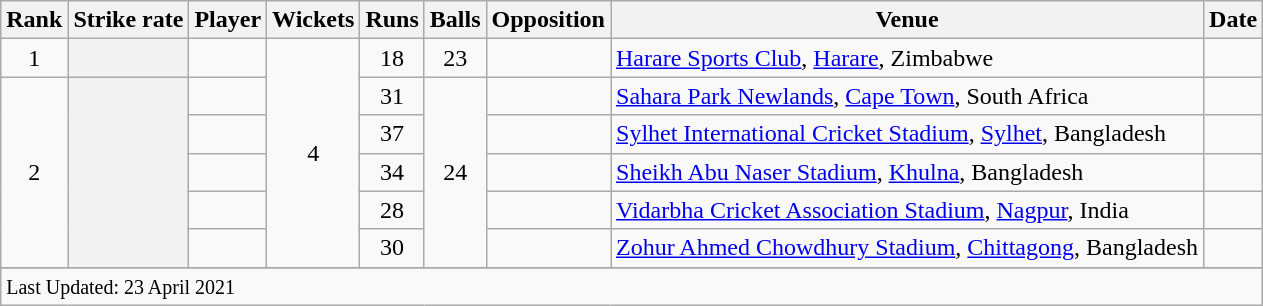<table class="wikitable plainrowheaders sortable">
<tr>
<th scope=col>Rank</th>
<th scope=col>Strike rate</th>
<th scope=col>Player</th>
<th scope=col>Wickets</th>
<th scope=col>Runs</th>
<th scope=col>Balls</th>
<th scope=col>Opposition</th>
<th scope=col>Venue</th>
<th scope=col>Date</th>
</tr>
<tr>
<td align=center>1</td>
<th scope=row style=text-align:center;></th>
<td></td>
<td align=center rowspan=6>4</td>
<td align=center>18</td>
<td align=center>23</td>
<td></td>
<td><a href='#'>Harare Sports Club</a>, <a href='#'>Harare</a>, Zimbabwe</td>
<td></td>
</tr>
<tr>
<td align=center rowspan=5>2</td>
<th scope=row style=text-align:center; rowspan=5></th>
<td></td>
<td align=center>31</td>
<td align=center rowspan=5>24</td>
<td></td>
<td><a href='#'>Sahara Park Newlands</a>, <a href='#'>Cape Town</a>, South Africa</td>
<td> </td>
</tr>
<tr>
<td></td>
<td align=center>37</td>
<td></td>
<td><a href='#'>Sylhet International Cricket Stadium</a>, <a href='#'>Sylhet</a>, Bangladesh</td>
<td> </td>
</tr>
<tr>
<td> </td>
<td align=center>34</td>
<td></td>
<td><a href='#'>Sheikh Abu Naser Stadium</a>, <a href='#'>Khulna</a>, Bangladesh</td>
<td></td>
</tr>
<tr>
<td></td>
<td align=center>28</td>
<td></td>
<td><a href='#'>Vidarbha Cricket Association Stadium</a>, <a href='#'>Nagpur</a>, India</td>
<td> </td>
</tr>
<tr>
<td></td>
<td align=center>30</td>
<td></td>
<td><a href='#'>Zohur Ahmed Chowdhury Stadium</a>, <a href='#'>Chittagong</a>, Bangladesh</td>
<td></td>
</tr>
<tr>
</tr>
<tr class=sortbottom>
<td colspan=9><small>Last Updated: 23 April 2021</small></td>
</tr>
</table>
